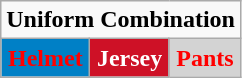<table class="wikitable"  style="display: inline-table;">
<tr>
<td align="center" Colspan="3"><strong>Uniform Combination</strong></td>
</tr>
<tr align="center">
<td style="background:#0080C6; color:red"><strong>Helmet</strong></td>
<td style="background:#CE1126; color:white"><strong>Jersey</strong></td>
<td style="background:lightgray; color:red"><strong>Pants</strong></td>
</tr>
</table>
